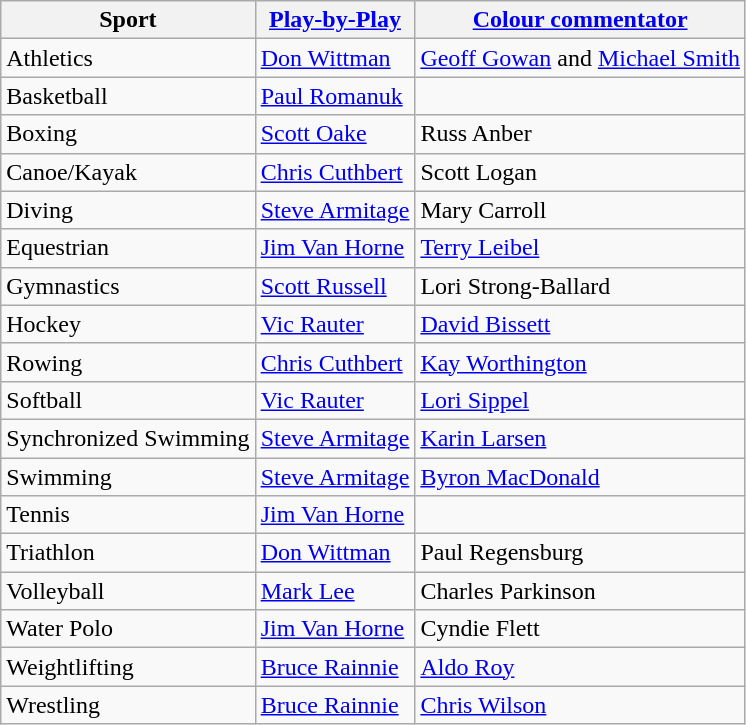<table class="wikitable">
<tr>
<th>Sport</th>
<th><a href='#'>Play-by-Play</a></th>
<th><a href='#'>Colour commentator</a></th>
</tr>
<tr>
<td>Athletics</td>
<td><a href='#'>Don Wittman</a></td>
<td><a href='#'>Geoff Gowan</a> and <a href='#'>Michael Smith</a></td>
</tr>
<tr>
<td>Basketball</td>
<td><a href='#'>Paul Romanuk</a></td>
<td></td>
</tr>
<tr>
<td>Boxing</td>
<td><a href='#'>Scott Oake</a></td>
<td>Russ Anber</td>
</tr>
<tr>
<td>Canoe/Kayak</td>
<td><a href='#'>Chris Cuthbert</a></td>
<td>Scott Logan</td>
</tr>
<tr>
<td>Diving</td>
<td><a href='#'>Steve Armitage</a></td>
<td>Mary Carroll</td>
</tr>
<tr>
<td>Equestrian</td>
<td><a href='#'>Jim Van Horne</a></td>
<td><a href='#'>Terry Leibel</a></td>
</tr>
<tr>
<td>Gymnastics</td>
<td><a href='#'>Scott Russell</a></td>
<td>Lori Strong-Ballard</td>
</tr>
<tr>
<td>Hockey</td>
<td><a href='#'>Vic Rauter</a></td>
<td><a href='#'>David Bissett</a></td>
</tr>
<tr>
<td>Rowing</td>
<td><a href='#'>Chris Cuthbert</a></td>
<td><a href='#'>Kay Worthington</a></td>
</tr>
<tr>
<td>Softball</td>
<td><a href='#'>Vic Rauter</a></td>
<td><a href='#'>Lori Sippel</a></td>
</tr>
<tr>
<td>Synchronized Swimming</td>
<td><a href='#'>Steve Armitage</a></td>
<td><a href='#'>Karin Larsen</a></td>
</tr>
<tr>
<td>Swimming</td>
<td><a href='#'>Steve Armitage</a></td>
<td><a href='#'>Byron MacDonald</a></td>
</tr>
<tr>
<td>Tennis</td>
<td><a href='#'>Jim Van Horne</a></td>
<td></td>
</tr>
<tr>
<td>Triathlon</td>
<td><a href='#'>Don Wittman</a></td>
<td>Paul Regensburg</td>
</tr>
<tr>
<td>Volleyball</td>
<td><a href='#'>Mark Lee</a></td>
<td>Charles Parkinson</td>
</tr>
<tr>
<td>Water Polo</td>
<td><a href='#'>Jim Van Horne</a></td>
<td>Cyndie Flett</td>
</tr>
<tr>
<td>Weightlifting</td>
<td><a href='#'>Bruce Rainnie</a></td>
<td><a href='#'>Aldo Roy</a></td>
</tr>
<tr>
<td>Wrestling</td>
<td><a href='#'>Bruce Rainnie</a></td>
<td><a href='#'>Chris Wilson</a></td>
</tr>
</table>
